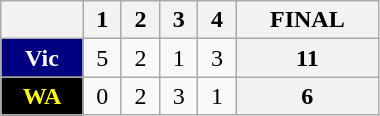<table class=wikitable style="width:20%;15%;15%;15%;15%;20%">
<tr>
<th></th>
<th>1</th>
<th>2</th>
<th>3</th>
<th>4</th>
<th>FINAL</th>
</tr>
<tr>
<th style="background:navy; color:white">Vic</th>
<td align=center>5</td>
<td align=center>2</td>
<td align=center>1</td>
<td align=center>3</td>
<th>11</th>
</tr>
<tr>
<th style="background:black; color:yellow">WA</th>
<td align=center>0</td>
<td align=center>2</td>
<td align=center>3</td>
<td align=center>1</td>
<th>6</th>
</tr>
</table>
